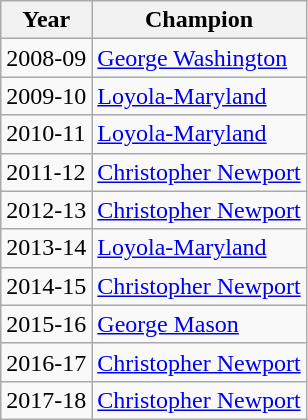<table class="wikitable">
<tr>
<th>Year</th>
<th>Champion</th>
</tr>
<tr>
<td>2008-09</td>
<td><a href='#'>George Washington</a></td>
</tr>
<tr>
<td>2009-10</td>
<td><a href='#'>Loyola-Maryland</a></td>
</tr>
<tr>
<td>2010-11</td>
<td><a href='#'>Loyola-Maryland</a></td>
</tr>
<tr>
<td>2011-12</td>
<td><a href='#'>Christopher Newport</a></td>
</tr>
<tr>
<td>2012-13</td>
<td><a href='#'>Christopher Newport</a></td>
</tr>
<tr>
<td>2013-14</td>
<td><a href='#'>Loyola-Maryland</a></td>
</tr>
<tr>
<td>2014-15</td>
<td><a href='#'>Christopher Newport</a></td>
</tr>
<tr>
<td>2015-16</td>
<td><a href='#'>George Mason</a></td>
</tr>
<tr>
<td>2016-17</td>
<td><a href='#'>Christopher Newport</a></td>
</tr>
<tr>
<td>2017-18</td>
<td><a href='#'>Christopher Newport</a></td>
</tr>
</table>
